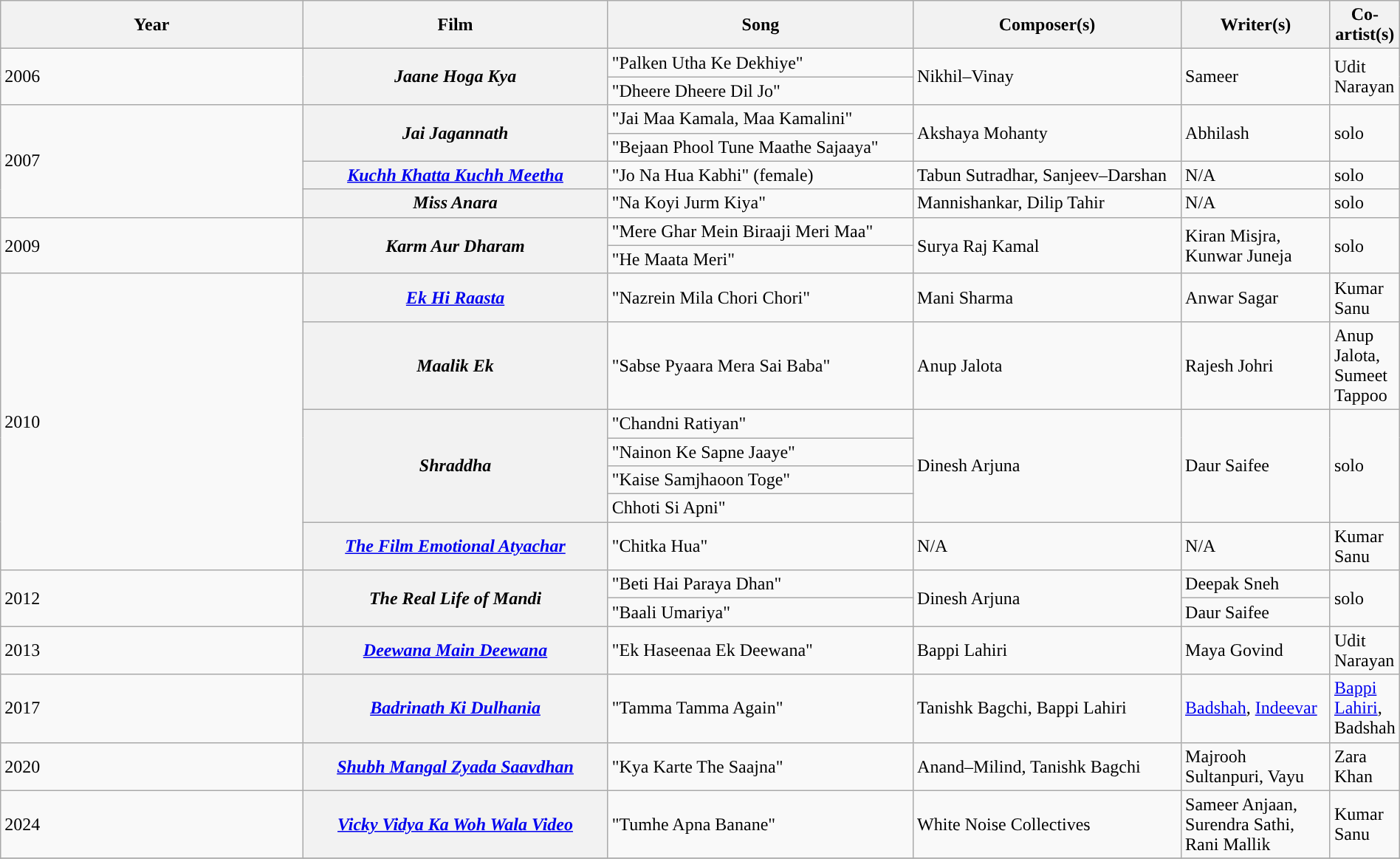<table class="wikitable plainrowheaders" style="width:100%; textcolor:#000">
<tr style="background:#b0e0e66;">
<th scope="col" style="width:23%;"><strong>Year</strong></th>
<th scope="col" style="width:23%;"><strong>Film</strong></th>
<th scope="col" style="width:23%;"><strong>Song</strong></th>
<th scope="col" style="width:20%;"><strong>Composer(s)</strong></th>
<th scope="col" style="width:16%;"><strong>Writer(s)</strong></th>
<th scope="col" style="width:18%;"><strong>Co-artist(s)</strong></th>
</tr>
<tr>
<td rowspan=2>2006</td>
<th Rowspan=2><em>Jaane Hoga Kya</em></th>
<td>"Palken Utha Ke Dekhiye"</td>
<td rowspan=2>Nikhil–Vinay</td>
<td rowspan=2>Sameer</td>
<td rowspan=2>Udit Narayan</td>
</tr>
<tr>
<td>"Dheere Dheere Dil Jo"</td>
</tr>
<tr>
<td rowspan=4>2007</td>
<th Rowspan=2><em>Jai Jagannath</em></th>
<td>"Jai Maa Kamala, Maa Kamalini"</td>
<td rowspan=2>Akshaya Mohanty</td>
<td rowspan=2>Abhilash</td>
<td rowspan=2>solo</td>
</tr>
<tr>
<td>"Bejaan Phool Tune Maathe Sajaaya"</td>
</tr>
<tr>
<th><em><a href='#'>Kuchh Khatta Kuchh Meetha</a></em></th>
<td>"Jo Na Hua Kabhi" (female)</td>
<td>Tabun Sutradhar, Sanjeev–Darshan</td>
<td>N/A</td>
<td>solo</td>
</tr>
<tr>
<th><em>Miss Anara</em></th>
<td>"Na Koyi Jurm Kiya"</td>
<td>Mannishankar, Dilip Tahir</td>
<td>N/A</td>
<td>solo</td>
</tr>
<tr>
<td rowspan=2>2009</td>
<th Rowspan=2><em>Karm Aur Dharam</em></th>
<td>"Mere Ghar Mein Biraaji Meri Maa"</td>
<td rowspan=2>Surya Raj Kamal</td>
<td rowspan=2>Kiran Misjra, Kunwar Juneja</td>
<td rowspan=2>solo</td>
</tr>
<tr>
<td>"He Maata Meri"</td>
</tr>
<tr>
<td rowspan=7>2010</td>
<th><em><a href='#'>Ek Hi Raasta</a></em></th>
<td>"Nazrein Mila Chori Chori"</td>
<td>Mani Sharma</td>
<td>Anwar Sagar</td>
<td>Kumar Sanu</td>
</tr>
<tr>
<th><em>Maalik Ek</em></th>
<td>"Sabse Pyaara Mera Sai Baba"</td>
<td>Anup Jalota</td>
<td>Rajesh Johri</td>
<td>Anup Jalota, Sumeet Tappoo</td>
</tr>
<tr>
<th Rowspan=4><em>Shraddha</em></th>
<td>"Chandni Ratiyan"</td>
<td rowspan=4>Dinesh Arjuna</td>
<td rowspan=4>Daur Saifee</td>
<td rowspan=4>solo</td>
</tr>
<tr>
<td>"Nainon Ke Sapne Jaaye"</td>
</tr>
<tr>
<td>"Kaise Samjhaoon Toge"</td>
</tr>
<tr>
<td>Chhoti Si Apni"</td>
</tr>
<tr>
<th><em><a href='#'>The Film Emotional Atyachar</a></em></th>
<td>"Chitka Hua"</td>
<td>N/A</td>
<td>N/A</td>
<td>Kumar Sanu</td>
</tr>
<tr>
<td rowspan=2>2012</td>
<th Rowspan=2><em>The Real Life of Mandi</em></th>
<td>"Beti Hai Paraya Dhan"</td>
<td rowspan=2>Dinesh Arjuna</td>
<td>Deepak Sneh</td>
<td rowspan=2>solo</td>
</tr>
<tr>
<td>"Baali Umariya"</td>
<td>Daur Saifee</td>
</tr>
<tr>
<td Rowspan=1>2013</td>
<th><em><a href='#'>Deewana Main Deewana</a></em></th>
<td>"Ek Haseenaa Ek Deewana"</td>
<td>Bappi Lahiri</td>
<td>Maya Govind</td>
<td>Udit Narayan</td>
</tr>
<tr>
<td rowspan=1>2017</td>
<th><em><a href='#'>Badrinath Ki Dulhania</a></em></th>
<td>"Tamma Tamma Again"</td>
<td>Tanishk Bagchi, Bappi Lahiri</td>
<td><a href='#'>Badshah</a>, <a href='#'>Indeevar</a></td>
<td><a href='#'>Bappi Lahiri</a>, Badshah</td>
</tr>
<tr>
<td>2020</td>
<th><em><a href='#'>Shubh Mangal Zyada Saavdhan</a></em></th>
<td>"Kya Karte The Saajna"</td>
<td>Anand–Milind, Tanishk Bagchi</td>
<td>Majrooh Sultanpuri, Vayu</td>
<td>Zara Khan</td>
</tr>
<tr>
<td>2024</td>
<th><em><a href='#'>Vicky Vidya Ka Woh Wala Video</a></em></th>
<td>"Tumhe Apna Banane"</td>
<td>White Noise Collectives</td>
<td>Sameer Anjaan, Surendra Sathi, Rani Mallik</td>
<td>Kumar Sanu</td>
</tr>
<tr>
</tr>
</table>
